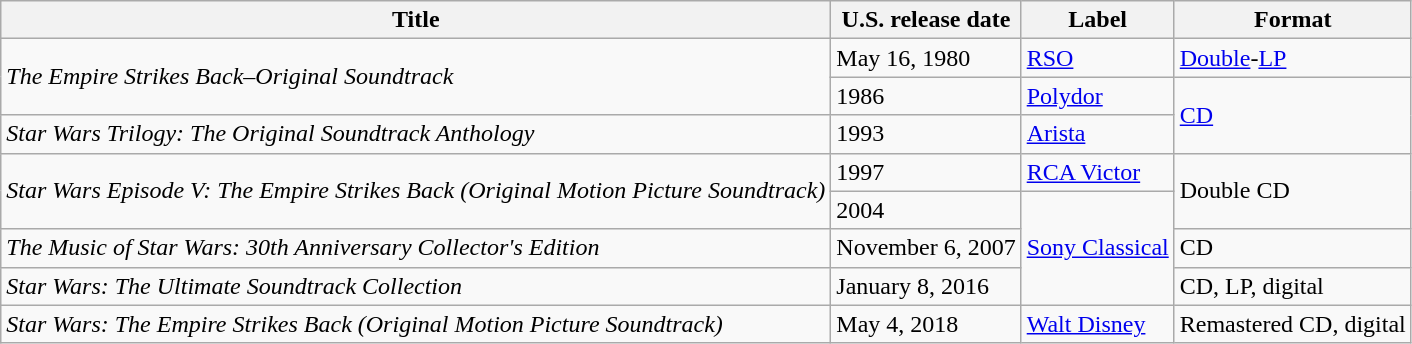<table class="wikitable">
<tr>
<th>Title</th>
<th>U.S. release date</th>
<th>Label</th>
<th>Format</th>
</tr>
<tr>
<td rowspan="2"><em>The Empire Strikes Back–Original Soundtrack</em></td>
<td>May 16, 1980</td>
<td><a href='#'>RSO</a></td>
<td><a href='#'>Double</a>-<a href='#'>LP</a></td>
</tr>
<tr>
<td>1986</td>
<td><a href='#'>Polydor</a></td>
<td rowspan="2"><a href='#'>CD</a></td>
</tr>
<tr>
<td><em>Star Wars Trilogy: The Original Soundtrack Anthology</em></td>
<td>1993</td>
<td><a href='#'>Arista</a></td>
</tr>
<tr>
<td rowspan="2"><em>Star Wars Episode V: The Empire Strikes Back (Original Motion Picture Soundtrack)</em></td>
<td>1997</td>
<td><a href='#'>RCA Victor</a></td>
<td rowspan="2">Double CD</td>
</tr>
<tr>
<td>2004</td>
<td rowspan="3"><a href='#'>Sony Classical</a></td>
</tr>
<tr>
<td><em>The Music of Star Wars: 30th Anniversary Collector's Edition</em></td>
<td>November 6, 2007</td>
<td>CD</td>
</tr>
<tr>
<td><em>Star Wars: The Ultimate Soundtrack Collection</em></td>
<td>January 8, 2016</td>
<td>CD, LP, digital</td>
</tr>
<tr>
<td><em>Star Wars: The Empire Strikes Back (Original Motion Picture Soundtrack)</em></td>
<td>May 4, 2018</td>
<td><a href='#'>Walt Disney</a></td>
<td>Remastered CD, digital</td>
</tr>
</table>
